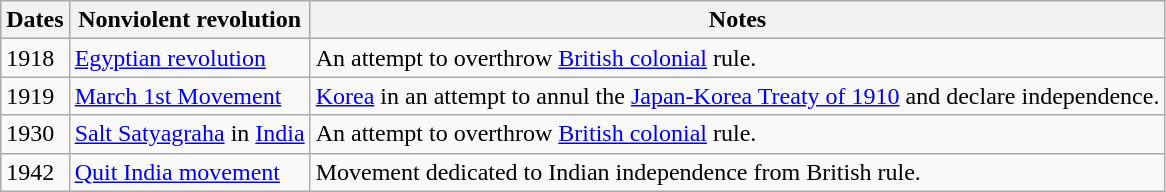<table class="wikitable sortable">
<tr>
<th class="sortable">Dates</th>
<th>Nonviolent revolution</th>
<th>Notes</th>
</tr>
<tr>
<td>1918</td>
<td><a href='#'>Egyptian revolution</a></td>
<td>An attempt to overthrow <a href='#'>British colonial</a> rule.</td>
</tr>
<tr>
<td>1919</td>
<td><a href='#'>March 1st Movement</a></td>
<td><a href='#'>Korea</a> in an attempt to annul the <a href='#'>Japan-Korea Treaty of 1910</a> and declare independence.</td>
</tr>
<tr>
<td>1930</td>
<td><a href='#'>Salt Satyagraha</a> in <a href='#'>India</a></td>
<td>An attempt to overthrow <a href='#'>British colonial</a> rule.</td>
</tr>
<tr>
<td>1942</td>
<td><a href='#'>Quit India movement</a></td>
<td>Movement dedicated to Indian independence from British rule.</td>
</tr>
</table>
